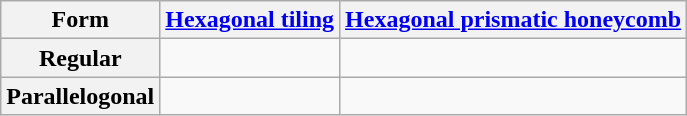<table class=wikitable style="text-align:center;">
<tr>
<th>Form</th>
<th><a href='#'>Hexagonal tiling</a></th>
<th><a href='#'>Hexagonal prismatic honeycomb</a></th>
</tr>
<tr>
<th>Regular</th>
<td></td>
<td></td>
</tr>
<tr>
<th>Parallelogonal</th>
<td></td>
<td></td>
</tr>
</table>
